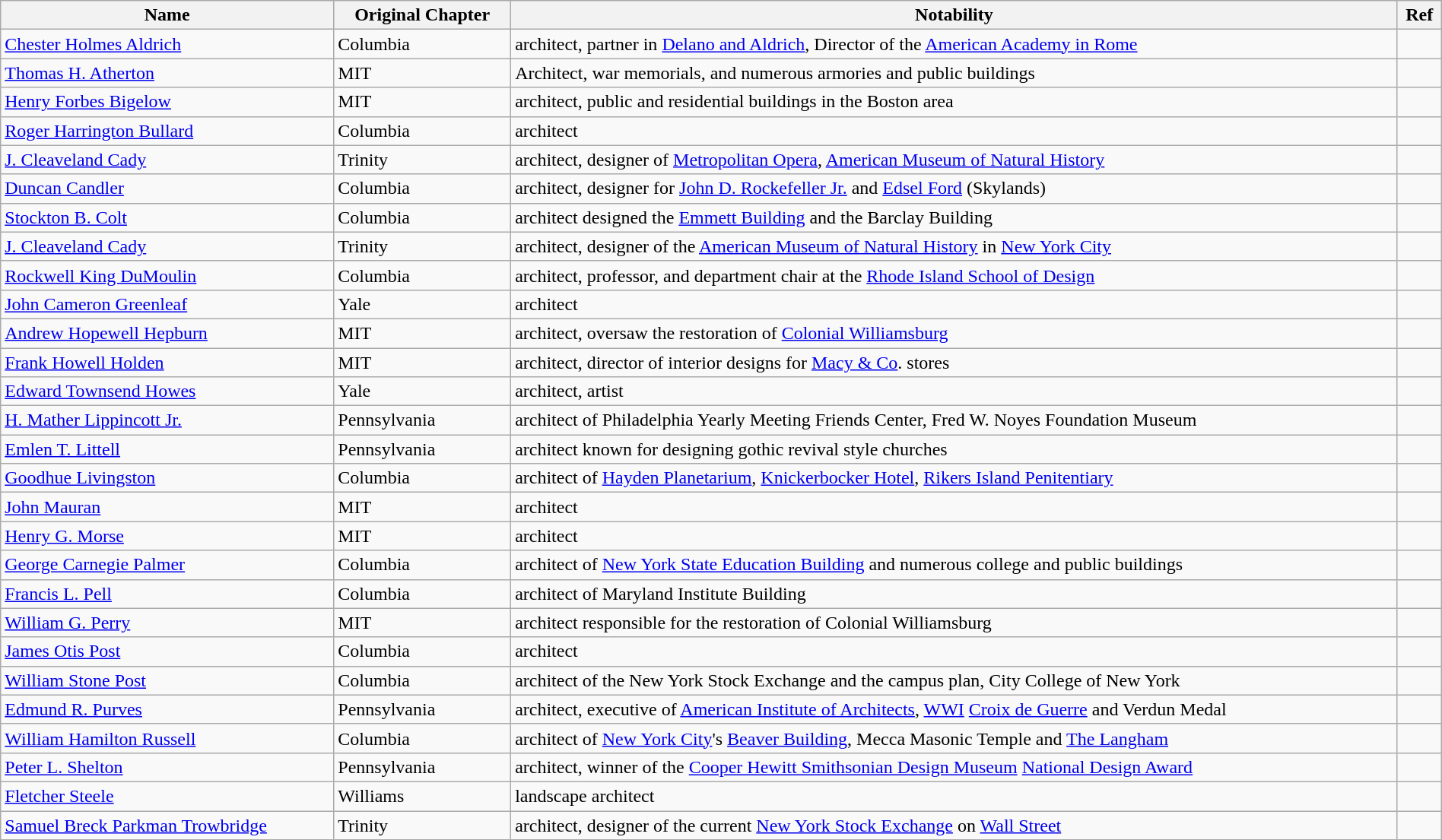<table class="sortable wikitable" style="width:100%;">
<tr>
<th>Name</th>
<th>Original Chapter</th>
<th>Notability</th>
<th>Ref</th>
</tr>
<tr>
<td><a href='#'>Chester Holmes Aldrich</a></td>
<td>Columbia</td>
<td>architect, partner in <a href='#'>Delano and Aldrich</a>, Director of the <a href='#'>American Academy in Rome</a></td>
<td></td>
</tr>
<tr>
<td><a href='#'>Thomas H. Atherton</a></td>
<td>MIT</td>
<td>Architect, war memorials, and numerous armories and public buildings</td>
<td></td>
</tr>
<tr>
<td><a href='#'>Henry Forbes Bigelow</a></td>
<td>MIT</td>
<td>architect, public and residential buildings in the Boston area</td>
<td></td>
</tr>
<tr>
<td><a href='#'>Roger Harrington Bullard</a></td>
<td>Columbia</td>
<td>architect</td>
<td></td>
</tr>
<tr>
<td><a href='#'>J. Cleaveland Cady</a></td>
<td>Trinity</td>
<td>architect, designer of <a href='#'>Metropolitan Opera</a>, <a href='#'>American Museum of Natural History</a></td>
<td></td>
</tr>
<tr>
<td><a href='#'>Duncan Candler</a></td>
<td>Columbia</td>
<td>architect, designer for <a href='#'>John D. Rockefeller Jr.</a> and <a href='#'>Edsel Ford</a> (Skylands)</td>
<td></td>
</tr>
<tr>
<td><a href='#'>Stockton B. Colt</a></td>
<td>Columbia</td>
<td>architect designed the <a href='#'>Emmett Building</a> and the Barclay Building</td>
<td></td>
</tr>
<tr>
<td><a href='#'>J. Cleaveland Cady</a></td>
<td>Trinity</td>
<td>architect, designer of the <a href='#'>American Museum of Natural History</a> in <a href='#'>New York City</a></td>
<td></td>
</tr>
<tr>
<td><a href='#'>Rockwell King DuMoulin</a></td>
<td>Columbia</td>
<td>architect, professor, and department chair at the <a href='#'>Rhode Island School of Design</a></td>
<td></td>
</tr>
<tr>
<td><a href='#'>John Cameron Greenleaf</a></td>
<td>Yale</td>
<td>architect</td>
<td></td>
</tr>
<tr>
<td><a href='#'>Andrew Hopewell Hepburn</a></td>
<td>MIT</td>
<td>architect, oversaw the restoration of <a href='#'>Colonial Williamsburg</a></td>
<td></td>
</tr>
<tr>
<td><a href='#'>Frank Howell Holden</a></td>
<td>MIT</td>
<td>architect, director of interior designs for <a href='#'>Macy & Co</a>. stores</td>
<td></td>
</tr>
<tr>
<td><a href='#'>Edward Townsend Howes</a></td>
<td>Yale</td>
<td>architect, artist</td>
<td></td>
</tr>
<tr>
<td><a href='#'>H. Mather Lippincott Jr.</a></td>
<td>Pennsylvania</td>
<td>architect of Philadelphia Yearly Meeting Friends Center, Fred W. Noyes Foundation Museum</td>
<td></td>
</tr>
<tr>
<td><a href='#'>Emlen T. Littell</a></td>
<td>Pennsylvania</td>
<td>architect known for designing gothic revival style churches</td>
<td></td>
</tr>
<tr>
<td><a href='#'>Goodhue Livingston</a></td>
<td>Columbia</td>
<td>architect of <a href='#'>Hayden Planetarium</a>, <a href='#'>Knickerbocker Hotel</a>, <a href='#'>Rikers Island Penitentiary</a></td>
<td></td>
</tr>
<tr>
<td><a href='#'>John Mauran</a></td>
<td>MIT</td>
<td>architect</td>
<td></td>
</tr>
<tr>
<td><a href='#'>Henry G. Morse</a></td>
<td>MIT</td>
<td>architect</td>
<td></td>
</tr>
<tr>
<td><a href='#'>George Carnegie Palmer</a></td>
<td>Columbia</td>
<td>architect of <a href='#'>New York State Education Building</a> and numerous college and public buildings</td>
<td></td>
</tr>
<tr>
<td><a href='#'>Francis L. Pell</a></td>
<td>Columbia</td>
<td>architect of Maryland Institute Building</td>
<td></td>
</tr>
<tr>
<td><a href='#'>William G. Perry</a></td>
<td>MIT</td>
<td>architect responsible for the restoration of Colonial Williamsburg</td>
<td></td>
</tr>
<tr>
<td><a href='#'>James Otis Post</a></td>
<td>Columbia</td>
<td>architect</td>
<td></td>
</tr>
<tr>
<td><a href='#'>William Stone Post</a></td>
<td>Columbia</td>
<td>architect of the New York Stock Exchange and the campus plan, City College of New York</td>
<td></td>
</tr>
<tr>
<td><a href='#'>Edmund R. Purves</a></td>
<td>Pennsylvania</td>
<td>architect, executive of <a href='#'>American Institute of Architects</a>, <a href='#'>WWI</a> <a href='#'>Croix de Guerre</a> and Verdun Medal</td>
<td></td>
</tr>
<tr>
<td><a href='#'>William Hamilton Russell</a></td>
<td>Columbia</td>
<td>architect of <a href='#'>New York City</a>'s <a href='#'>Beaver Building</a>, Mecca Masonic Temple and <a href='#'>The Langham</a></td>
<td></td>
</tr>
<tr>
<td><a href='#'>Peter L. Shelton</a></td>
<td>Pennsylvania</td>
<td>architect, winner of the <a href='#'>Cooper Hewitt Smithsonian Design Museum</a> <a href='#'>National Design Award</a></td>
<td></td>
</tr>
<tr>
<td><a href='#'>Fletcher Steele</a></td>
<td>Williams</td>
<td>landscape architect</td>
<td></td>
</tr>
<tr>
<td><a href='#'>Samuel Breck Parkman Trowbridge</a></td>
<td>Trinity</td>
<td>architect, designer of the current <a href='#'>New York Stock Exchange</a> on <a href='#'>Wall Street</a></td>
<td></td>
</tr>
</table>
